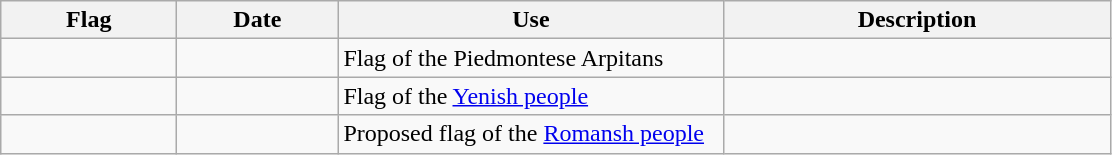<table class="wikitable">
<tr>
<th style="width:110px;">Flag</th>
<th style="width:100px;">Date</th>
<th style="width:250px;">Use</th>
<th style="width:250px;">Description</th>
</tr>
<tr>
<td></td>
<td></td>
<td>Flag of the Piedmontese Arpitans</td>
<td></td>
</tr>
<tr>
<td></td>
<td></td>
<td>Flag of the <a href='#'>Yenish people</a></td>
<td></td>
</tr>
<tr>
<td></td>
<td></td>
<td>Proposed flag of the <a href='#'>Romansh people</a></td>
<td></td>
</tr>
</table>
